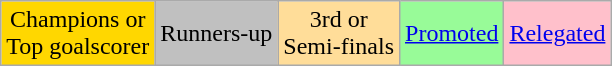<table class="wikitable" style="text-align: center">
<tr>
<td bgcolor=gold>Champions or<br>Top goalscorer</td>
<td bgcolor=silver>Runners-up</td>
<td bgcolor=#FFDD99>3rd or<br>Semi-finals</td>
<td bgcolor=palegreen><a href='#'>Promoted</a></td>
<td bgcolor=pink><a href='#'>Relegated</a></td>
</tr>
</table>
